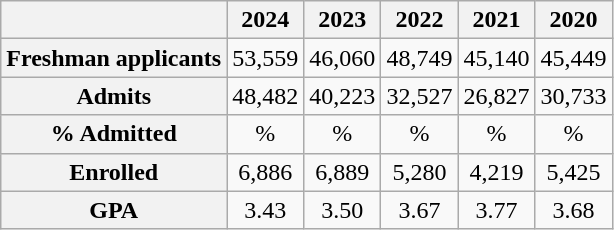<table class="wikitable" style="text-align:center">
<tr>
<th> </th>
<th>2024</th>
<th>2023</th>
<th>2022</th>
<th>2021</th>
<th>2020</th>
</tr>
<tr>
<th>Freshman applicants</th>
<td>53,559</td>
<td>46,060</td>
<td>48,749</td>
<td>45,140</td>
<td>45,449</td>
</tr>
<tr>
<th>Admits</th>
<td>48,482</td>
<td>40,223</td>
<td>32,527</td>
<td>26,827</td>
<td>30,733</td>
</tr>
<tr>
<th>% Admitted</th>
<td>%</td>
<td>%</td>
<td>%</td>
<td>%</td>
<td>%</td>
</tr>
<tr>
<th>Enrolled</th>
<td>6,886</td>
<td>6,889</td>
<td>5,280</td>
<td>4,219</td>
<td>5,425</td>
</tr>
<tr>
<th>GPA</th>
<td>3.43</td>
<td>3.50</td>
<td>3.67</td>
<td>3.77</td>
<td>3.68</td>
</tr>
</table>
